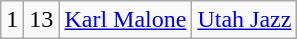<table class="wikitable">
<tr style="text-align:center;" bgcolor="">
<td>1</td>
<td>13</td>
<td><a href='#'>Karl Malone</a></td>
<td><a href='#'>Utah Jazz</a></td>
</tr>
</table>
